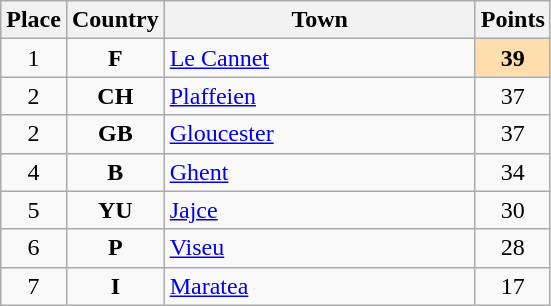<table class="wikitable">
<tr>
<th width="25">Place</th>
<th width="25">Country</th>
<th width="200">Town</th>
<th width="25">Points</th>
</tr>
<tr>
<td align="center">1</td>
<td align="center"><strong>F</strong></td>
<td align="left"><a href='#'>Le Cannet</a></td>
<td align="center" style="background:NavajoWhite;"><strong>39</strong></td>
</tr>
<tr>
<td align="center">2</td>
<td align="center"><strong>CH</strong></td>
<td align="left"><a href='#'>Plaffeien</a></td>
<td align="center">37</td>
</tr>
<tr>
<td align="center">2</td>
<td align="center"><strong>GB</strong></td>
<td align="left"><a href='#'>Gloucester</a></td>
<td align="center">37</td>
</tr>
<tr>
<td align="center">4</td>
<td align="center"><strong>B</strong></td>
<td align="left"><a href='#'>Ghent</a></td>
<td align="center">34</td>
</tr>
<tr>
<td align="center">5</td>
<td align="center"><strong>YU</strong></td>
<td align="left"><a href='#'>Jajce</a></td>
<td align="center">30</td>
</tr>
<tr>
<td align="center">6</td>
<td align="center"><strong>P</strong></td>
<td align="left"><a href='#'>Viseu</a></td>
<td align="center">28</td>
</tr>
<tr>
<td align="center">7</td>
<td align="center"><strong>I</strong></td>
<td align="left"><a href='#'>Maratea</a></td>
<td align="center">17</td>
</tr>
</table>
